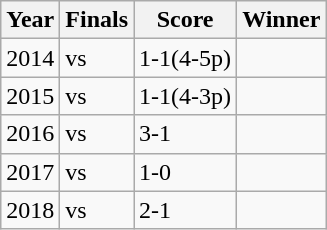<table class="wikitable">
<tr>
<th>Year</th>
<th>Finals</th>
<th>Score</th>
<th>Winner</th>
</tr>
<tr>
<td>2014</td>
<td> vs </td>
<td>1-1(4-5p)</td>
<td></td>
</tr>
<tr>
<td>2015</td>
<td> vs </td>
<td>1-1(4-3p)</td>
<td></td>
</tr>
<tr>
<td>2016</td>
<td> vs </td>
<td>3-1</td>
<td></td>
</tr>
<tr>
<td>2017</td>
<td> vs </td>
<td>1-0</td>
<td></td>
</tr>
<tr>
<td>2018</td>
<td> vs </td>
<td>2-1</td>
<td></td>
</tr>
</table>
